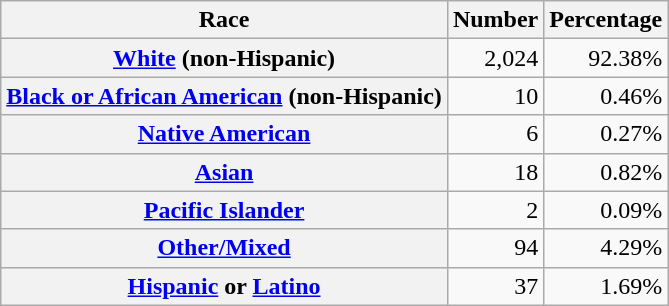<table class="wikitable" style="text-align:right">
<tr>
<th scope="col">Race</th>
<th scope="col">Number</th>
<th scope="col">Percentage</th>
</tr>
<tr>
<th scope="row"><a href='#'>White</a> (non-Hispanic)</th>
<td>2,024</td>
<td>92.38%</td>
</tr>
<tr>
<th scope="row"><a href='#'>Black or African American</a> (non-Hispanic)</th>
<td>10</td>
<td>0.46%</td>
</tr>
<tr>
<th scope="row"><a href='#'>Native American</a></th>
<td>6</td>
<td>0.27%</td>
</tr>
<tr>
<th scope="row"><a href='#'>Asian</a></th>
<td>18</td>
<td>0.82%</td>
</tr>
<tr>
<th scope="row"><a href='#'>Pacific Islander</a></th>
<td>2</td>
<td>0.09%</td>
</tr>
<tr>
<th scope="row"><a href='#'>Other/Mixed</a></th>
<td>94</td>
<td>4.29%</td>
</tr>
<tr>
<th scope="row"><a href='#'>Hispanic</a> or <a href='#'>Latino</a></th>
<td>37</td>
<td>1.69%</td>
</tr>
</table>
